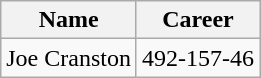<table class="wikitable sortable" style="text-align:center;">
<tr>
<th>Name</th>
<th>Career</th>
</tr>
<tr>
<td>Joe Cranston</td>
<td>492-157-46</td>
</tr>
</table>
